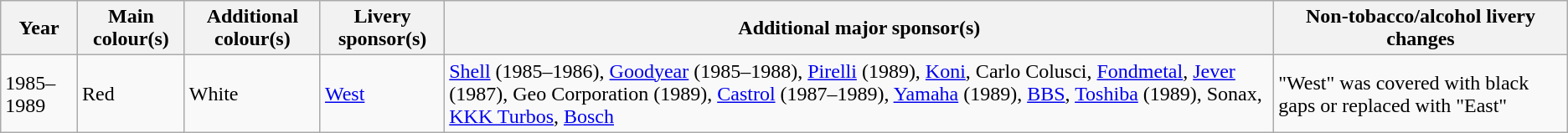<table class="wikitable">
<tr>
<th>Year</th>
<th>Main colour(s)</th>
<th>Additional colour(s)</th>
<th>Livery sponsor(s)</th>
<th>Additional major sponsor(s)</th>
<th>Non-tobacco/alcohol livery changes</th>
</tr>
<tr>
<td>1985–1989</td>
<td>Red</td>
<td>White</td>
<td><a href='#'>West</a></td>
<td><a href='#'>Shell</a> (1985–1986), <a href='#'>Goodyear</a> (1985–1988), <a href='#'>Pirelli</a> (1989), <a href='#'>Koni</a>, Carlo Colusci, <a href='#'>Fondmetal</a>, <a href='#'>Jever</a> (1987), Geo Corporation (1989), <a href='#'>Castrol</a> (1987–1989), <a href='#'>Yamaha</a> (1989), <a href='#'>BBS</a>, <a href='#'>Toshiba</a> (1989), Sonax, <a href='#'>KKK Turbos</a>, <a href='#'>Bosch</a></td>
<td>"West" was covered with black gaps or replaced with "East"</td>
</tr>
</table>
